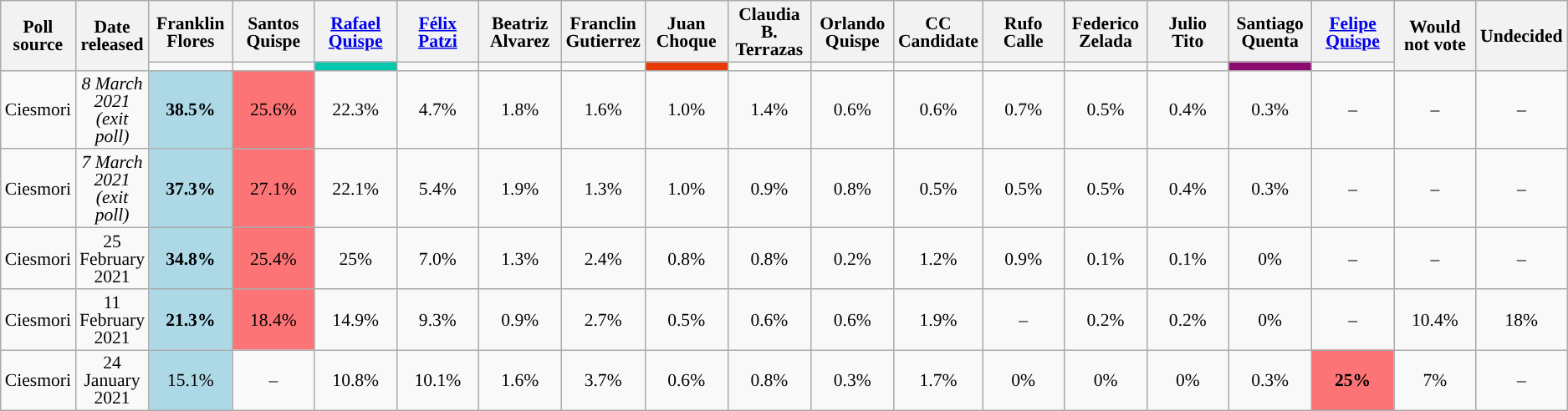<table class="wikitable" style="text-align:center;font-size:90%;line-height:14px;">
<tr>
<th rowspan="2">Poll source</th>
<th rowspan="2">Date released</th>
<th style="width:60px">Franklin Flores</th>
<th style="width:60px">Santos Quispe</th>
<th style="width:60px"><a href='#'>Rafael Quispe</a></th>
<th style="width:60px"><a href='#'>Félix Patzi</a></th>
<th style="width:60px">Beatriz Alvarez</th>
<th style="width:60px">Franclin Gutierrez</th>
<th style="width:60px">Juan Choque</th>
<th style="width:60px">Claudia B. Terrazas</th>
<th style="width:60px">Orlando Quispe</th>
<th style="width:60px">CC Candidate</th>
<th style="width:60px">Rufo Calle</th>
<th style="width:60px">Federico Zelada</th>
<th style="width:60px">Julio Tito</th>
<th style="width:60px">Santiago Quenta</th>
<th style="width:60px"><a href='#'>Felipe Quispe</a></th>
<th rowspan="2" style="width:60px">Would not vote</th>
<th rowspan="2" style="width:60px">Undecided</th>
</tr>
<tr>
<td style="background:"></td>
<td style="background:"></td>
<td style="background:#01C9AF"></td>
<td style="background:"></td>
<td style="background:"></td>
<td style="background:"></td>
<td style="background:#E83A07"></td>
<td style="background:"></td>
<td style="background:"></td>
<td style="background:"></td>
<td style="background:"></td>
<td style="background:"></td>
<td style="background:"></td>
<td style="background:#8D0A70"></td>
<td style="background:"></td>
</tr>
<tr>
<td style="text-align:left;">Ciesmori</td>
<td><em>8 March 2021 (exit poll)</em></td>
<td style="background:lightblue"><strong>38.5%</strong></td>
<td style="background:#FC7476">25.6%</td>
<td>22.3%</td>
<td>4.7%</td>
<td>1.8%</td>
<td>1.6%</td>
<td>1.0%</td>
<td>1.4%</td>
<td>0.6%</td>
<td>0.6%</td>
<td>0.7%</td>
<td>0.5%</td>
<td>0.4%</td>
<td>0.3%</td>
<td>–</td>
<td>–</td>
<td>–</td>
</tr>
<tr>
<td style="text-align:left;">Ciesmori</td>
<td><em>7 March 2021 (exit poll)</em></td>
<td style="background:lightblue"><strong>37.3%</strong></td>
<td style="background:#FC7476">27.1%</td>
<td>22.1%</td>
<td>5.4%</td>
<td>1.9%</td>
<td>1.3%</td>
<td>1.0%</td>
<td>0.9%</td>
<td>0.8%</td>
<td>0.5%</td>
<td>0.5%</td>
<td>0.5%</td>
<td>0.4%</td>
<td>0.3%</td>
<td>–</td>
<td>–</td>
<td>–</td>
</tr>
<tr>
<td style="text-align:left;">Ciesmori</td>
<td>25 February 2021</td>
<td style="background:lightblue"><strong>34.8%</strong></td>
<td style="background:#FC7476">25.4%</td>
<td>25%</td>
<td>7.0%</td>
<td>1.3%</td>
<td>2.4%</td>
<td>0.8%</td>
<td>0.8%</td>
<td>0.2%</td>
<td>1.2%</td>
<td>0.9%</td>
<td>0.1%</td>
<td>0.1%</td>
<td>0%</td>
<td>–</td>
<td>–</td>
<td>–</td>
</tr>
<tr>
<td style="text-align:left;">Ciesmori</td>
<td>11 February 2021</td>
<td style="background:lightblue"><strong>21.3%</strong></td>
<td style="background:#FC7476">18.4%</td>
<td>14.9%</td>
<td>9.3%</td>
<td>0.9%</td>
<td>2.7%</td>
<td>0.5%</td>
<td>0.6%</td>
<td>0.6%</td>
<td>1.9%</td>
<td>–</td>
<td>0.2%</td>
<td>0.2%</td>
<td>0%</td>
<td>–</td>
<td>10.4%</td>
<td>18%</td>
</tr>
<tr>
<td style="text-align:left;">Ciesmori</td>
<td>24 January 2021</td>
<td style="background:lightblue">15.1%</td>
<td>–</td>
<td>10.8%</td>
<td>10.1%</td>
<td>1.6%</td>
<td>3.7%</td>
<td>0.6%</td>
<td>0.8%</td>
<td>0.3%</td>
<td>1.7%</td>
<td>0%</td>
<td>0%</td>
<td>0%</td>
<td>0.3%</td>
<td style="background:#FC7476"><strong>25%</strong></td>
<td>7%</td>
<td>–</td>
</tr>
</table>
